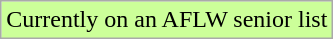<table class="wikitable">
<tr bgcolor="#CCFF99">
<td>Currently on an AFLW senior list</td>
</tr>
</table>
